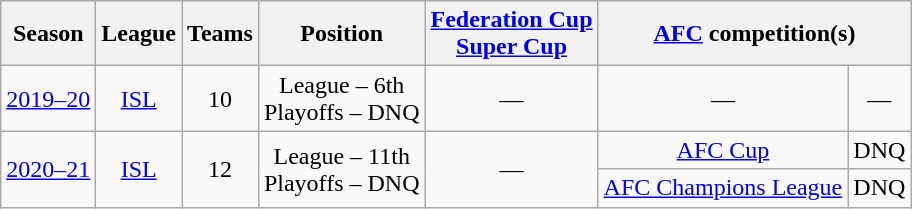<table class="wikitable" style="text-align:center">
<tr style="background:#efefef;">
<th>Season</th>
<th>League</th>
<th>Teams</th>
<th>Position</th>
<th><a href='#'>Federation Cup</a><br><a href='#'>Super Cup</a></th>
<th colspan=2><a href='#'>AFC</a> competition(s)</th>
</tr>
<tr>
<td><a href='#'>2019–20</a></td>
<td><a href='#'>ISL</a></td>
<td>10</td>
<td>League – 6th<br>Playoffs – DNQ</td>
<td>—</td>
<td>—</td>
<td>—</td>
</tr>
<tr>
<td rowspan=2><a href='#'>2020–21</a></td>
<td rowspan=2><a href='#'>ISL</a></td>
<td rowspan=2>12</td>
<td rowspan=2>League – 11th<br>Playoffs – DNQ</td>
<td rowspan=2>—</td>
<td><a href='#'>AFC Cup</a></td>
<td>DNQ</td>
</tr>
<tr>
<td><a href='#'>AFC Champions League</a></td>
<td>DNQ</td>
</tr>
</table>
